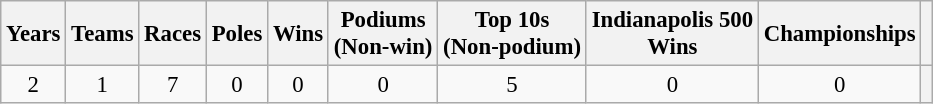<table class="wikitable" style="text-align:center; font-size:95%">
<tr>
<th scope="col">Years</th>
<th scope="col">Teams</th>
<th scope="col">Races</th>
<th scope="col">Poles</th>
<th scope="col">Wins</th>
<th scope="col">Podiums<br>(Non-win)</th>
<th scope="col">Top 10s<br>(Non-podium)</th>
<th scope="col">Indianapolis 500<br>Wins</th>
<th scope="col">Championships</th>
<th scope="col"></th>
</tr>
<tr>
<td>2</td>
<td>1</td>
<td>7</td>
<td>0</td>
<td>0</td>
<td>0</td>
<td>5</td>
<td>0</td>
<td>0</td>
<th scope="row"></th>
</tr>
</table>
